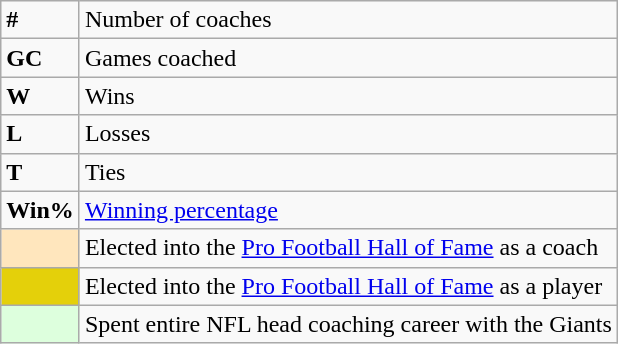<table class="wikitable">
<tr>
<td><strong>#</strong></td>
<td>Number of coaches</td>
</tr>
<tr>
<td><strong>GC</strong></td>
<td>Games coached</td>
</tr>
<tr>
<td><strong>W</strong></td>
<td>Wins</td>
</tr>
<tr>
<td><strong>L</strong></td>
<td>Losses</td>
</tr>
<tr>
<td><strong>T</strong></td>
<td>Ties</td>
</tr>
<tr>
<td><strong>Win%</strong></td>
<td><a href='#'>Winning percentage</a></td>
</tr>
<tr>
<td style="background-color:#FFE6BD"></td>
<td>Elected into the <a href='#'>Pro Football Hall of Fame</a> as a coach</td>
</tr>
<tr>
<td style="background-color:#E4D00A"></td>
<td>Elected into the <a href='#'>Pro Football Hall of Fame</a> as a player</td>
</tr>
<tr>
<td style="background-color:#ddffdd"></td>
<td>Spent entire NFL head coaching career with the Giants</td>
</tr>
</table>
